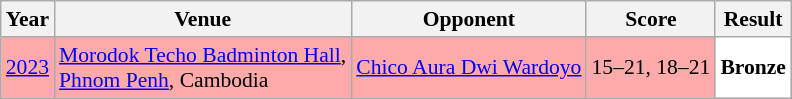<table class="sortable wikitable" style="font-size: 90%;">
<tr>
<th>Year</th>
<th>Venue</th>
<th>Opponent</th>
<th>Score</th>
<th>Result</th>
</tr>
<tr style="background:#FFAAAA">
<td align="center"><a href='#'>2023</a></td>
<td align="left"><a href='#'>Morodok Techo Badminton Hall</a>,<br><a href='#'>Phnom Penh</a>, Cambodia</td>
<td align="left"> <a href='#'>Chico Aura Dwi Wardoyo</a></td>
<td align="left">15–21, 18–21</td>
<td style="text-align:left; background:white"> <strong>Bronze</strong></td>
</tr>
</table>
